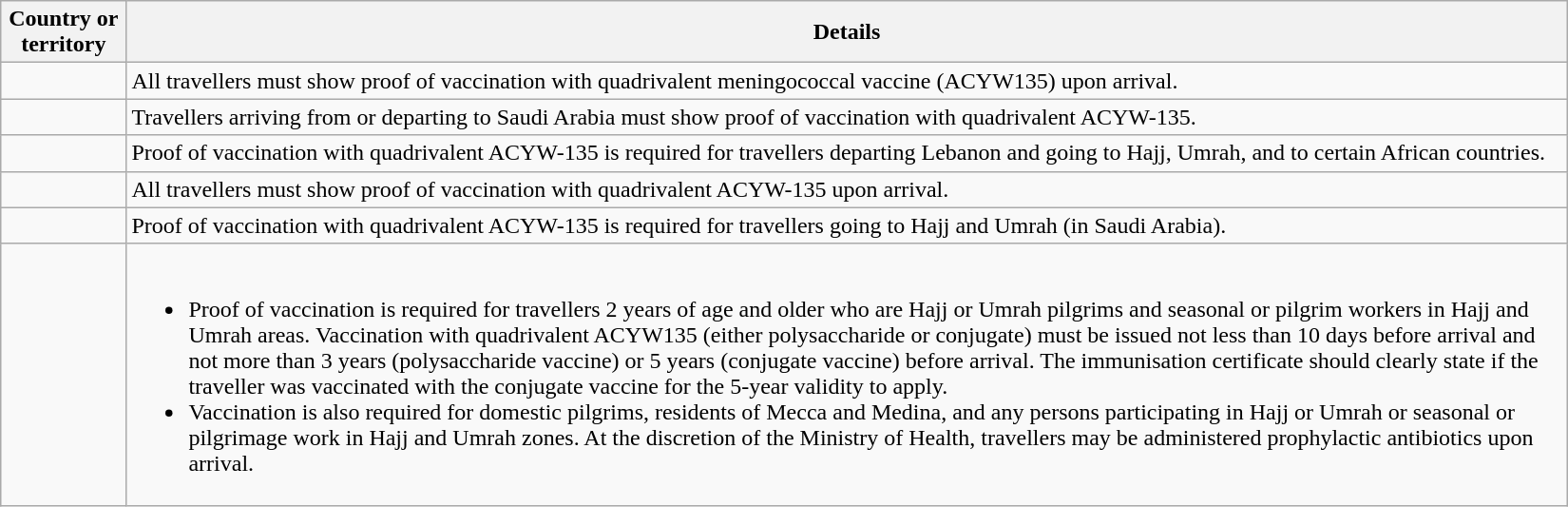<table class="wikitable sortable" style="text-align:left;" align="left" width=1100>
<tr>
<th>Country or territory</th>
<th>Details</th>
</tr>
<tr>
<td></td>
<td>All travellers must show proof of vaccination with quadrivalent meningococcal vaccine (ACYW135) upon arrival.</td>
</tr>
<tr>
<td></td>
<td>Travellers arriving from or departing to Saudi Arabia must show proof of vaccination with quadrivalent ACYW-135.</td>
</tr>
<tr>
<td></td>
<td>Proof of vaccination with quadrivalent ACYW-135 is required for travellers departing Lebanon and going to Hajj, Umrah, and to certain African countries.</td>
</tr>
<tr>
<td></td>
<td>All travellers must show proof of vaccination with quadrivalent ACYW-135 upon arrival.</td>
</tr>
<tr>
<td></td>
<td>Proof of vaccination with quadrivalent ACYW-135 is required for travellers going to Hajj and Umrah (in Saudi Arabia).</td>
</tr>
<tr>
<td></td>
<td><br><ul><li>Proof of vaccination is required for travellers 2 years of age and older who are Hajj or Umrah pilgrims and seasonal or pilgrim workers in Hajj and Umrah areas. Vaccination with quadrivalent ACYW135 (either polysaccharide or conjugate) must be issued not less than 10 days before arrival and not more than 3 years (polysaccharide vaccine) or 5 years (conjugate vaccine) before arrival. The immunisation certificate should clearly state if the traveller was vaccinated with the conjugate vaccine for the 5-year validity to apply.</li><li>Vaccination is also required for domestic pilgrims, residents of Mecca and Medina, and any persons participating in Hajj or Umrah or seasonal or pilgrimage work in Hajj and Umrah zones. At the discretion of the Ministry of Health, travellers may be administered prophylactic antibiotics upon arrival.</li></ul></td>
</tr>
</table>
